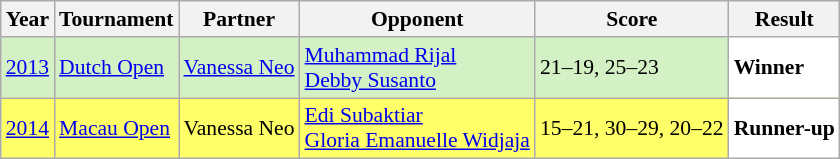<table class="sortable wikitable" style="font-size: 90%;">
<tr>
<th>Year</th>
<th>Tournament</th>
<th>Partner</th>
<th>Opponent</th>
<th>Score</th>
<th>Result</th>
</tr>
<tr style="background:#D4F1C5">
<td align="center"><a href='#'>2013</a></td>
<td align="left"><a href='#'>Dutch Open</a></td>
<td align="left"> <a href='#'>Vanessa Neo</a></td>
<td align="left"> <a href='#'>Muhammad Rijal</a><br> <a href='#'>Debby Susanto</a></td>
<td align="left">21–19, 25–23</td>
<td style="text-align:left; background:white"> <strong>Winner</strong></td>
</tr>
<tr style="background:#FFFF67">
<td align="center"><a href='#'>2014</a></td>
<td align="left"><a href='#'>Macau Open</a></td>
<td align="left"> Vanessa Neo</td>
<td align="left"> <a href='#'>Edi Subaktiar</a><br> <a href='#'>Gloria Emanuelle Widjaja</a></td>
<td align="left">15–21, 30–29, 20–22</td>
<td style="text-align:left; background:white"> <strong>Runner-up</strong></td>
</tr>
</table>
